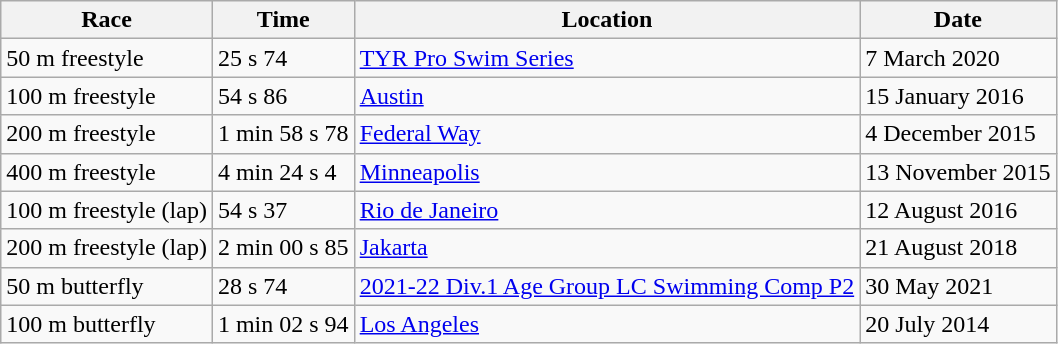<table class="wikitable">
<tr>
<th>Race</th>
<th>Time</th>
<th>Location</th>
<th>Date</th>
</tr>
<tr>
<td>50 m freestyle</td>
<td>25 s 74</td>
<td><a href='#'>TYR Pro Swim Series</a></td>
<td>7 March 2020</td>
</tr>
<tr>
<td>100 m freestyle</td>
<td>54 s 86</td>
<td><a href='#'>Austin</a></td>
<td>15 January 2016</td>
</tr>
<tr>
<td>200 m freestyle</td>
<td>1 min 58 s 78</td>
<td><a href='#'>Federal Way</a></td>
<td>4 December 2015</td>
</tr>
<tr>
<td>400 m freestyle</td>
<td>4 min 24 s 4</td>
<td><a href='#'>Minneapolis</a></td>
<td>13 November 2015</td>
</tr>
<tr>
<td>100 m freestyle (lap)</td>
<td>54 s 37</td>
<td><a href='#'>Rio de Janeiro</a></td>
<td>12 August 2016</td>
</tr>
<tr>
<td>200 m freestyle (lap)</td>
<td>2 min 00 s 85</td>
<td><a href='#'>Jakarta</a></td>
<td>21 August 2018</td>
</tr>
<tr>
<td>50 m butterfly</td>
<td>28 s 74</td>
<td><a href='#'>2021-22 Div.1 Age Group LC Swimming Comp P2</a></td>
<td>30 May 2021</td>
</tr>
<tr>
<td>100 m butterfly</td>
<td>1 min 02 s 94</td>
<td><a href='#'>Los Angeles</a></td>
<td>20 July 2014</td>
</tr>
</table>
